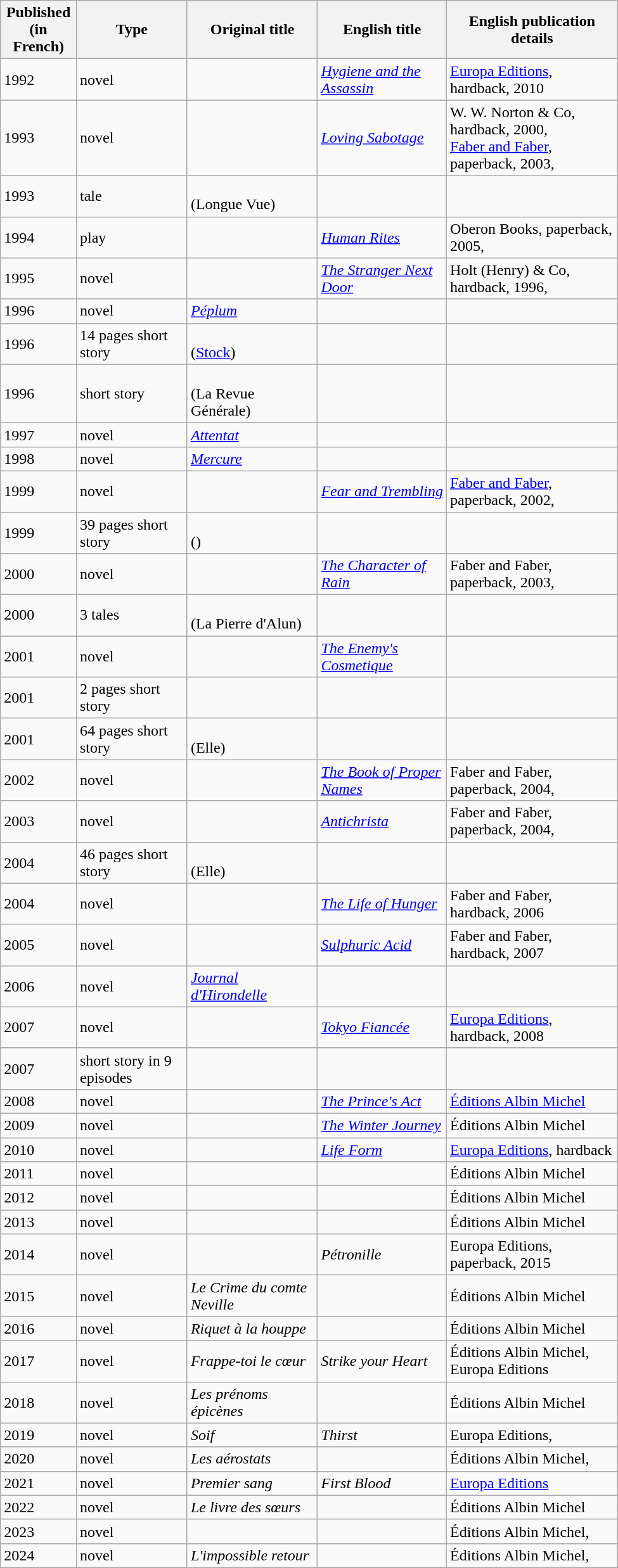<table class="wikitable" width="650px">
<tr>
<th>Published<br>(in French)</th>
<th>Type</th>
<th>Original title</th>
<th>English title</th>
<th>English publication details</th>
</tr>
<tr>
<td>1992</td>
<td>novel</td>
<td><em></em></td>
<td><em><a href='#'>Hygiene and the Assassin</a></em></td>
<td><a href='#'>Europa Editions</a>, hardback, 2010 </td>
</tr>
<tr>
<td>1993</td>
<td>novel</td>
<td><em></em></td>
<td><em><a href='#'>Loving Sabotage</a></em></td>
<td>W. W. Norton & Co, hardback, 2000, <br><a href='#'>Faber and Faber</a>, paperback, 2003, </td>
</tr>
<tr>
<td>1993</td>
<td>tale</td>
<td><em></em><br>(Longue Vue)</td>
<td></td>
<td></td>
</tr>
<tr>
<td>1994</td>
<td>play</td>
<td><em></em></td>
<td><em><a href='#'>Human Rites</a></em></td>
<td>Oberon Books, paperback, 2005, </td>
</tr>
<tr>
<td>1995</td>
<td>novel</td>
<td><em></em></td>
<td><em><a href='#'>The Stranger Next Door</a></em></td>
<td>Holt (Henry) & Co, hardback, 1996, </td>
</tr>
<tr>
<td>1996</td>
<td>novel</td>
<td><em><a href='#'>Péplum</a></em></td>
<td></td>
<td></td>
</tr>
<tr>
<td>1996</td>
<td>14 pages short story</td>
<td><em></em> <br>(<a href='#'>Stock</a>)</td>
<td></td>
<td></td>
</tr>
<tr>
<td>1996</td>
<td>short story</td>
<td><em></em> <br>(La Revue Générale)</td>
<td></td>
<td></td>
</tr>
<tr>
<td>1997</td>
<td>novel</td>
<td><em><a href='#'>Attentat</a></em></td>
<td></td>
<td></td>
</tr>
<tr>
<td>1998</td>
<td>novel</td>
<td><em><a href='#'>Mercure</a></em></td>
<td></td>
<td></td>
</tr>
<tr>
<td>1999</td>
<td>novel</td>
<td><em></em></td>
<td><em><a href='#'>Fear and Trembling</a></em></td>
<td><a href='#'>Faber and Faber</a>, paperback, 2002, </td>
</tr>
<tr>
<td>1999</td>
<td>39 pages short story</td>
<td><em></em><br>()</td>
<td></td>
<td></td>
</tr>
<tr>
<td>2000</td>
<td>novel</td>
<td><em></em></td>
<td><em><a href='#'>The Character of Rain</a></em></td>
<td>Faber and Faber, paperback, 2003, </td>
</tr>
<tr>
<td>2000</td>
<td>3 tales</td>
<td><em></em><br>(La Pierre d'Alun)</td>
<td></td>
<td></td>
</tr>
<tr>
<td>2001</td>
<td>novel</td>
<td><em></em></td>
<td><em><a href='#'>The Enemy's Cosmetique</a></em></td>
<td></td>
</tr>
<tr>
<td>2001</td>
<td>2 pages short story</td>
<td><em></em></td>
<td></td>
<td></td>
</tr>
<tr>
<td>2001</td>
<td>64 pages short story</td>
<td><em></em><br>(Elle)</td>
<td></td>
<td></td>
</tr>
<tr>
<td>2002</td>
<td>novel</td>
<td><em></em></td>
<td><em><a href='#'>The Book of Proper Names</a></em></td>
<td>Faber and Faber, paperback, 2004, </td>
</tr>
<tr>
<td>2003</td>
<td>novel</td>
<td><em></em></td>
<td><em><a href='#'>Antichrista</a></em></td>
<td>Faber and Faber, paperback, 2004, </td>
</tr>
<tr>
<td>2004</td>
<td>46 pages short story</td>
<td><em></em><br>(Elle)</td>
<td></td>
<td></td>
</tr>
<tr>
<td>2004</td>
<td>novel</td>
<td><em></em></td>
<td><em><a href='#'>The Life of Hunger</a></em></td>
<td>Faber and Faber, hardback, 2006</td>
</tr>
<tr>
<td>2005</td>
<td>novel</td>
<td><em></em></td>
<td><em><a href='#'>Sulphuric Acid</a></em></td>
<td>Faber and Faber, hardback, 2007</td>
</tr>
<tr>
<td>2006</td>
<td>novel</td>
<td><em><a href='#'>Journal d'Hirondelle</a></em></td>
<td></td>
<td></td>
</tr>
<tr>
<td>2007</td>
<td>novel</td>
<td><em></em></td>
<td><em><a href='#'>Tokyo Fiancée</a></em></td>
<td><a href='#'>Europa Editions</a>, hardback, 2008</td>
</tr>
<tr>
<td>2007</td>
<td>short story in 9 episodes</td>
<td><em></em></td>
<td></td>
<td></td>
</tr>
<tr>
<td>2008</td>
<td>novel</td>
<td><em></em></td>
<td><em><a href='#'>The Prince's Act</a></em></td>
<td><a href='#'>Éditions Albin Michel</a></td>
</tr>
<tr>
<td>2009</td>
<td>novel</td>
<td><em></em></td>
<td><em><a href='#'>The Winter Journey</a></em></td>
<td>Éditions Albin Michel</td>
</tr>
<tr>
<td>2010</td>
<td>novel</td>
<td><em></em></td>
<td><em><a href='#'>Life Form</a></em></td>
<td><a href='#'>Europa Editions</a>, hardback</td>
</tr>
<tr>
<td>2011</td>
<td>novel</td>
<td><em></em></td>
<td></td>
<td>Éditions Albin Michel</td>
</tr>
<tr>
<td>2012</td>
<td>novel</td>
<td><em></em> </td>
<td></td>
<td>Éditions Albin Michel</td>
</tr>
<tr>
<td>2013</td>
<td>novel</td>
<td><em></em></td>
<td></td>
<td>Éditions Albin Michel</td>
</tr>
<tr>
<td>2014</td>
<td>novel</td>
<td><em></em></td>
<td><em>Pétronille</em></td>
<td>Europa Editions, paperback, 2015</td>
</tr>
<tr>
<td>2015</td>
<td>novel</td>
<td><em>Le Crime du comte Neville</em></td>
<td></td>
<td>Éditions Albin Michel</td>
</tr>
<tr>
<td>2016</td>
<td>novel</td>
<td><em>Riquet à la houppe</em></td>
<td></td>
<td>Éditions Albin Michel</td>
</tr>
<tr>
<td>2017</td>
<td>novel</td>
<td><em>Frappe-toi le cœur</em></td>
<td><em>Strike your Heart</em></td>
<td>Éditions Albin Michel, Europa Editions </td>
</tr>
<tr>
<td>2018</td>
<td>novel</td>
<td><em>Les prénoms épicènes</em></td>
<td></td>
<td>Éditions Albin Michel</td>
</tr>
<tr>
<td>2019</td>
<td>novel</td>
<td><em>Soif</em></td>
<td><em>Thirst</em></td>
<td>Europa Editions, </td>
</tr>
<tr>
<td>2020</td>
<td>novel</td>
<td><em>Les aérostats</em></td>
<td></td>
<td>Éditions Albin Michel, </td>
</tr>
<tr>
<td>2021</td>
<td>novel</td>
<td><em>Premier sang</em></td>
<td><em>First Blood</em></td>
<td><a href='#'>Europa Editions</a></td>
</tr>
<tr>
<td>2022</td>
<td>novel</td>
<td><em>Le livre des sœurs</em></td>
<td></td>
<td>Éditions Albin Michel</td>
</tr>
<tr>
<td>2023</td>
<td>novel</td>
<td><em></em></td>
<td></td>
<td>Éditions Albin Michel, </td>
</tr>
<tr>
<td>2024</td>
<td>novel</td>
<td><em>L'impossible retour</em></td>
<td></td>
<td>Éditions Albin Michel, </td>
</tr>
</table>
